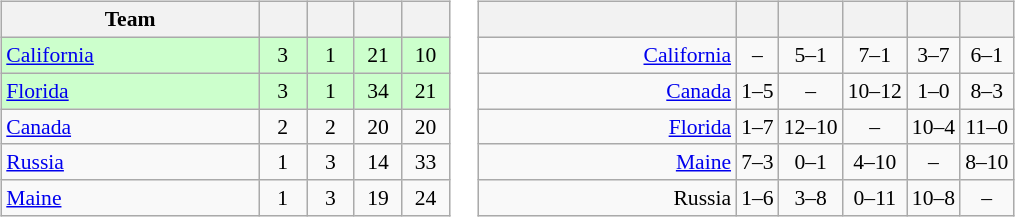<table>
<tr>
<td><br><table class="wikitable" style="text-align: center; font-size: 90%;">
<tr>
<th width=165>Team</th>
<th width=25></th>
<th width=25></th>
<th width=25></th>
<th width=25></th>
</tr>
<tr bgcolor="#ccffcc">
<td align="left"> <a href='#'>California</a></td>
<td>3</td>
<td>1</td>
<td>21</td>
<td>10</td>
</tr>
<tr bgcolor="#ccffcc">
<td align="left"> <a href='#'>Florida</a></td>
<td>3</td>
<td>1</td>
<td>34</td>
<td>21</td>
</tr>
<tr>
<td align="left"> <a href='#'>Canada</a></td>
<td>2</td>
<td>2</td>
<td>20</td>
<td>20</td>
</tr>
<tr>
<td align="left"> <a href='#'>Russia</a></td>
<td>1</td>
<td>3</td>
<td>14</td>
<td>33</td>
</tr>
<tr>
<td align="left"> <a href='#'>Maine</a></td>
<td>1</td>
<td>3</td>
<td>19</td>
<td>24</td>
</tr>
</table>
</td>
<td><br><table class="wikitable" style="text-align:center; font-size:90%;">
<tr>
<th width=165> </th>
<th></th>
<th></th>
<th></th>
<th></th>
<th></th>
</tr>
<tr>
<td style="text-align:right;"><a href='#'>California</a> </td>
<td>–</td>
<td>5–1</td>
<td>7–1</td>
<td>3–7</td>
<td>6–1</td>
</tr>
<tr>
<td style="text-align:right;"><a href='#'>Canada</a> </td>
<td>1–5</td>
<td>–</td>
<td>10–12</td>
<td>1–0</td>
<td>8–3</td>
</tr>
<tr>
<td style="text-align:right;"><a href='#'>Florida</a> </td>
<td>1–7</td>
<td>12–10</td>
<td>–</td>
<td>10–4</td>
<td>11–0</td>
</tr>
<tr>
<td style="text-align:right;"><a href='#'>Maine</a> </td>
<td>7–3</td>
<td>0–1</td>
<td>4–10</td>
<td>–</td>
<td>8–10</td>
</tr>
<tr>
<td style="text-align:right;">Russia </td>
<td>1–6</td>
<td>3–8</td>
<td>0–11</td>
<td>10–8</td>
<td>–</td>
</tr>
</table>
</td>
</tr>
</table>
